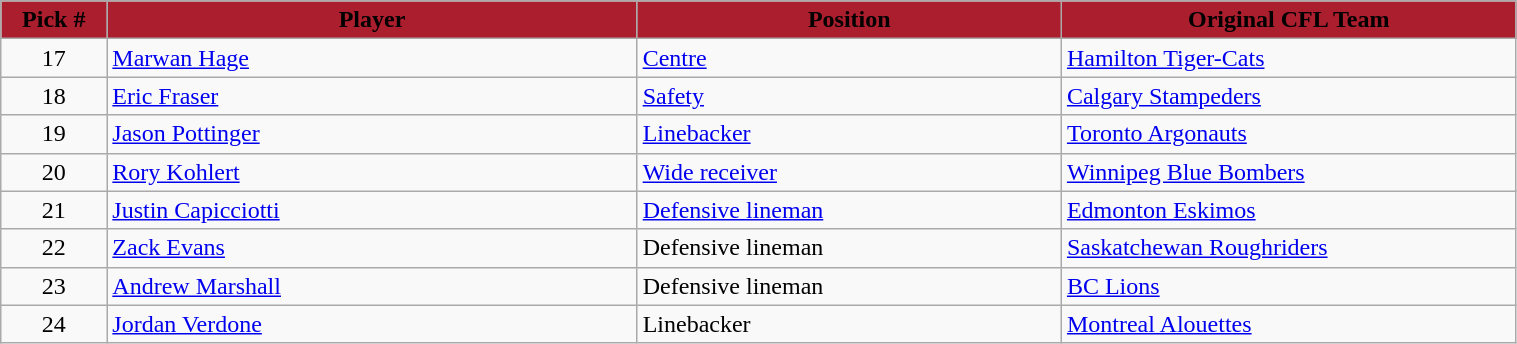<table class="wikitable" style="width: 80%">
<tr>
<th style="background:#AB1E2D; width:7%;"><span>Pick #</span></th>
<th style="width:35%; background:#AB1E2D;"><span>Player</span></th>
<th style="width:28%; background:#AB1E2D;"><span>Position</span></th>
<th style="width:30%; background:#AB1E2D;"><span>Original CFL Team</span></th>
</tr>
<tr>
<td align=center>17</td>
<td><a href='#'>Marwan Hage</a></td>
<td><a href='#'>Centre</a></td>
<td><a href='#'>Hamilton Tiger-Cats</a></td>
</tr>
<tr>
<td align=center>18</td>
<td><a href='#'>Eric Fraser</a></td>
<td><a href='#'>Safety</a></td>
<td><a href='#'>Calgary Stampeders</a></td>
</tr>
<tr>
<td align=center>19</td>
<td><a href='#'>Jason Pottinger</a></td>
<td><a href='#'>Linebacker</a></td>
<td><a href='#'>Toronto Argonauts</a></td>
</tr>
<tr>
<td align=center>20</td>
<td><a href='#'>Rory Kohlert</a></td>
<td><a href='#'>Wide receiver</a></td>
<td><a href='#'>Winnipeg Blue Bombers</a></td>
</tr>
<tr>
<td align=center>21</td>
<td><a href='#'>Justin Capicciotti</a></td>
<td><a href='#'>Defensive lineman</a></td>
<td><a href='#'>Edmonton Eskimos</a></td>
</tr>
<tr>
<td align=center>22</td>
<td><a href='#'>Zack Evans</a></td>
<td>Defensive lineman</td>
<td><a href='#'>Saskatchewan Roughriders</a></td>
</tr>
<tr>
<td align=center>23</td>
<td><a href='#'>Andrew Marshall</a></td>
<td>Defensive lineman</td>
<td><a href='#'>BC Lions</a></td>
</tr>
<tr>
<td align=center>24</td>
<td><a href='#'>Jordan Verdone</a></td>
<td>Linebacker</td>
<td><a href='#'>Montreal Alouettes</a></td>
</tr>
</table>
